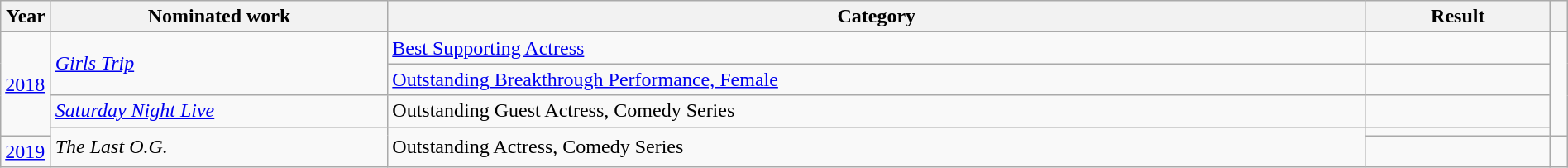<table style="width:100%;" class="wikitable sortable">
<tr>
<th style="width:1%;" scope="col">Year</th>
<th style="width:20%;" scope="col">Nominated work</th>
<th style="width:58%;" scope="col">Category</th>
<th style="width:11%;" scope="col">Result</th>
<th style="width:1%;" scope="col"></th>
</tr>
<tr>
<td rowspan="4"><a href='#'>2018</a></td>
<td rowspan="2"><em><a href='#'>Girls Trip</a></em></td>
<td><a href='#'>Best Supporting Actress</a></td>
<td></td>
<td style="text-align:center;" rowspan="4"></td>
</tr>
<tr>
<td><a href='#'>Outstanding Breakthrough Performance, Female</a></td>
<td></td>
</tr>
<tr>
<td><em><a href='#'>Saturday Night Live</a></em></td>
<td>Outstanding Guest Actress, Comedy Series</td>
<td></td>
</tr>
<tr>
<td rowspan="2"><em>The Last O.G.</em></td>
<td rowspan="2">Outstanding Actress, Comedy Series</td>
<td></td>
</tr>
<tr>
<td rowspan="1"><a href='#'>2019</a></td>
<td></td>
<td style="text-align:center;" rowspan="1"></td>
</tr>
</table>
